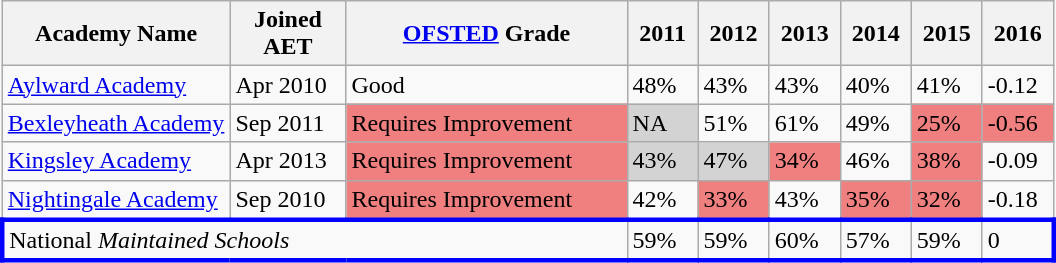<table class="wikitable">
<tr>
<th>Academy Name</th>
<th scope="col" style="width: 70px;">Joined AET</th>
<th scope="col" style="width: 180px;"><a href='#'>OFSTED</a> Grade</th>
<th scope="col" style="width: 40px;">2011</th>
<th scope="col" style="width: 40px;">2012</th>
<th scope="col" style="width: 40px;">2013</th>
<th scope="col" style="width: 40px;">2014</th>
<th scope="col" style="width: 40px;">2015</th>
<th scope="col" style="width: 40px;">2016</th>
</tr>
<tr>
<td><a href='#'>Aylward Academy</a></td>
<td>Apr 2010</td>
<td>Good</td>
<td>48%</td>
<td>43%</td>
<td>43%</td>
<td>40%</td>
<td>41%</td>
<td>-0.12</td>
</tr>
<tr>
<td><a href='#'>Bexleyheath Academy</a></td>
<td>Sep 2011</td>
<td style="background:lightcoral;">Requires Improvement</td>
<td style="background:lightgrey;">NA</td>
<td>51%</td>
<td>61%</td>
<td>49%</td>
<td style="background:lightcoral;">25%</td>
<td style="background:lightcoral;">-0.56</td>
</tr>
<tr>
<td><a href='#'>Kingsley Academy</a></td>
<td>Apr 2013</td>
<td style="background:lightcoral;">Requires Improvement</td>
<td style="background:lightgrey;">43%</td>
<td style="background:lightgrey;">47%</td>
<td style="background:lightcoral;">34%</td>
<td>46%</td>
<td style="background:lightcoral;">38%</td>
<td>-0.09</td>
</tr>
<tr>
<td><a href='#'>Nightingale Academy</a></td>
<td>Sep 2010</td>
<td style="background:lightcoral;">Requires Improvement</td>
<td>42%</td>
<td style="background:lightcoral;">33%</td>
<td>43%</td>
<td style="background:lightcoral;">35%</td>
<td style="background:lightcoral;">32%</td>
<td>-0.18</td>
</tr>
<tr Style="border: 3px solid blue;">
<td colspan="3" style="text-align: left;">National <em>Maintained Schools</em></td>
<td>59%</td>
<td>59%</td>
<td>60%</td>
<td>57%</td>
<td>59%</td>
<td>0</td>
</tr>
</table>
